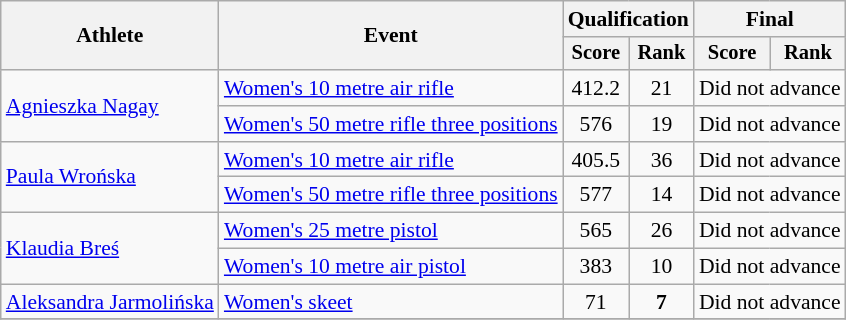<table class="wikitable" style="font-size:90%">
<tr>
<th rowspan="2">Athlete</th>
<th rowspan="2">Event</th>
<th colspan="2">Qualification</th>
<th colspan="2">Final</th>
</tr>
<tr style="font-size:95%">
<th>Score</th>
<th>Rank</th>
<th>Score</th>
<th>Rank</th>
</tr>
<tr align=center>
<td align=left rowspan=2><a href='#'>Agnieszka Nagay</a></td>
<td align=left><a href='#'>Women's 10 metre air rifle</a></td>
<td>412.2</td>
<td>21</td>
<td colspan=2>Did not advance</td>
</tr>
<tr align=center>
<td align=left><a href='#'>Women's 50 metre rifle three positions</a></td>
<td>576</td>
<td>19</td>
<td colspan=2>Did not advance</td>
</tr>
<tr align=center>
<td align=left rowspan=2><a href='#'>Paula Wrońska</a></td>
<td align=left><a href='#'>Women's 10 metre air rifle</a></td>
<td>405.5</td>
<td>36</td>
<td colspan=2>Did not advance</td>
</tr>
<tr align=center>
<td align=left><a href='#'>Women's 50 metre rifle three positions</a></td>
<td>577</td>
<td>14</td>
<td colspan=2>Did not advance</td>
</tr>
<tr align=center>
<td align=left rowspan=2><a href='#'>Klaudia Breś</a></td>
<td align=left><a href='#'>Women's 25 metre pistol</a></td>
<td>565</td>
<td>26</td>
<td colspan=2>Did not advance</td>
</tr>
<tr align=center>
<td align=left><a href='#'>Women's 10 metre air pistol</a></td>
<td>383</td>
<td>10</td>
<td colspan=2>Did not advance</td>
</tr>
<tr align=center>
<td align=left rowspan=1><a href='#'>Aleksandra Jarmolińska</a></td>
<td align=left><a href='#'>Women's skeet</a></td>
<td>71</td>
<td><strong>7</strong></td>
<td colspan=2>Did not advance</td>
</tr>
<tr>
</tr>
</table>
